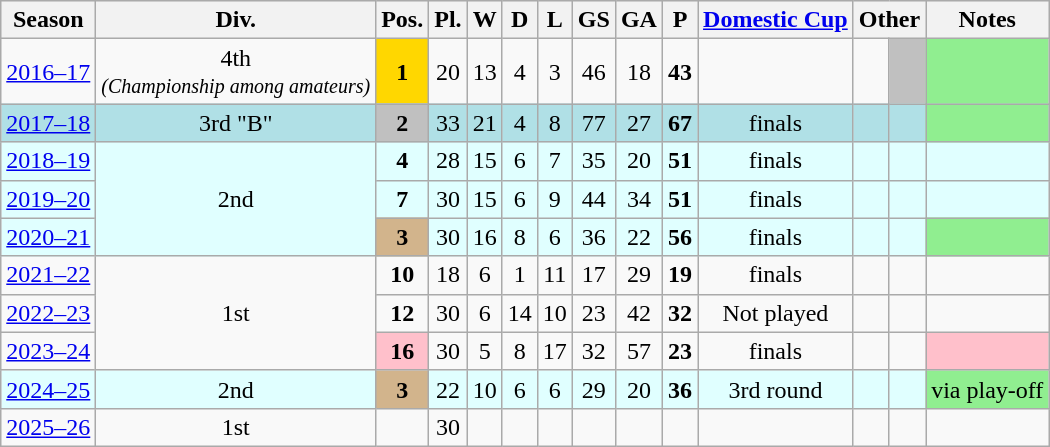<table class="wikitable" style="font-size:100%; text-align: center;">
<tr bgcolor="#efefef">
<th>Season</th>
<th>Div.</th>
<th>Pos.</th>
<th>Pl.</th>
<th>W</th>
<th>D</th>
<th>L</th>
<th>GS</th>
<th>GA</th>
<th>P</th>
<th><a href='#'>Domestic Cup</a></th>
<th colspan="2">Other</th>
<th>Notes</th>
</tr>
<tr>
<td align="center"><a href='#'>2016–17</a></td>
<td align="center">4th<br><small><em>(Championship among amateurs)</em></small></td>
<td align="center" bgcolor=gold><strong>1</strong></td>
<td align="center">20</td>
<td align="center">13</td>
<td align="center">4</td>
<td align="center">3</td>
<td align="center">46</td>
<td align="center">18</td>
<td align="center"><strong>43</strong></td>
<td align="center"></td>
<td align="center"></td>
<td align="center" bgcolor=silver></td>
<td align="center" bgcolor=lightgreen></td>
</tr>
<tr bgcolor=PowderBlue>
<td align=center><a href='#'>2017–18</a></td>
<td align=center>3rd "B"<br></td>
<td align=center bgcolor=silver><strong>2</strong></td>
<td align=center>33</td>
<td align=center>21</td>
<td align=center>4</td>
<td align=center>8</td>
<td align=center>77</td>
<td align=center>27</td>
<td align=center><strong>67</strong></td>
<td align=center> finals</td>
<td align=center></td>
<td align=center></td>
<td align=center bgcolor=lightgreen></td>
</tr>
<tr bgcolor=LightCyan>
<td align=center><a href='#'>2018–19</a></td>
<td align=center rowspan=3>2nd<br></td>
<td align=center><strong>4</strong></td>
<td align=center>28</td>
<td align=center>15</td>
<td align=center>6</td>
<td align=center>7</td>
<td align=center>35</td>
<td align=center>20</td>
<td align=center><strong>51</strong></td>
<td align=center> finals</td>
<td align=center></td>
<td align=center></td>
<td align=center></td>
</tr>
<tr bgcolor=LightCyan>
<td align=center><a href='#'>2019–20</a></td>
<td align=center><strong>7</strong></td>
<td align=center>30</td>
<td align=center>15</td>
<td align=center>6</td>
<td align=center>9</td>
<td align=center>44</td>
<td align=center>34</td>
<td align=center><strong>51</strong></td>
<td align=center> finals</td>
<td align=center></td>
<td align=center></td>
<td align=center></td>
</tr>
<tr bgcolor=LightCyan>
<td align=center><a href='#'>2020–21</a></td>
<td align=center bgcolor=tan><strong>3</strong></td>
<td align=center>30</td>
<td align=center>16</td>
<td align=center>8</td>
<td align=center>6</td>
<td align=center>36</td>
<td align=center>22</td>
<td align=center><strong>56</strong></td>
<td align=center> finals</td>
<td align=center></td>
<td align=center></td>
<td align=center bgcolor=lightgreen></td>
</tr>
<tr>
<td align=center><a href='#'>2021–22</a></td>
<td align=center rowspan=3>1st<br></td>
<td align=center><strong>10</strong></td>
<td align=center>18</td>
<td align=center>6</td>
<td align=center>1</td>
<td align=center>11</td>
<td align=center>17</td>
<td align=center>29</td>
<td align=center><strong>19</strong></td>
<td align=center> finals</td>
<td align=center></td>
<td align=center></td>
<td align=center></td>
</tr>
<tr>
<td align=center><a href='#'>2022–23</a></td>
<td align=center><strong>12</strong></td>
<td align=center>30</td>
<td align=center>6</td>
<td align=center>14</td>
<td align=center>10</td>
<td align=center>23</td>
<td align=center>42</td>
<td align=center><strong>32</strong></td>
<td align=center>Not played</td>
<td align=center></td>
<td align=center></td>
<td align=center></td>
</tr>
<tr>
<td align=center><a href='#'>2023–24</a></td>
<td align=center bgcolor=pink><strong>16</strong></td>
<td align=center>30</td>
<td align=center>5</td>
<td align=center>8</td>
<td align=center>17</td>
<td align=center>32</td>
<td align=center>57</td>
<td align=center><strong>23</strong></td>
<td align=center> finals</td>
<td align=center></td>
<td align=center></td>
<td align=center bgcolor=pink></td>
</tr>
<tr bgcolor=LightCyan>
<td align=center><a href='#'>2024–25</a></td>
<td align=center>2nd<br></td>
<td align=center bgcolor=tan><strong>3</strong></td>
<td align=center>22</td>
<td align=center>10</td>
<td align=center>6</td>
<td align=center>6</td>
<td align=center>29</td>
<td align=center>20</td>
<td align=center><strong>36</strong></td>
<td align=center>3rd round</td>
<td align=center></td>
<td align=center></td>
<td align=center bgcolor=lightgreen> via play-off</td>
</tr>
<tr>
<td align=center><a href='#'>2025–26</a></td>
<td align=center>1st<br></td>
<td align=center></td>
<td align=center>30</td>
<td align=center></td>
<td align=center></td>
<td align=center></td>
<td align=center></td>
<td align=center></td>
<td align=center></td>
<td align=center></td>
<td align=center></td>
<td align=center></td>
<td align=center></td>
</tr>
</table>
